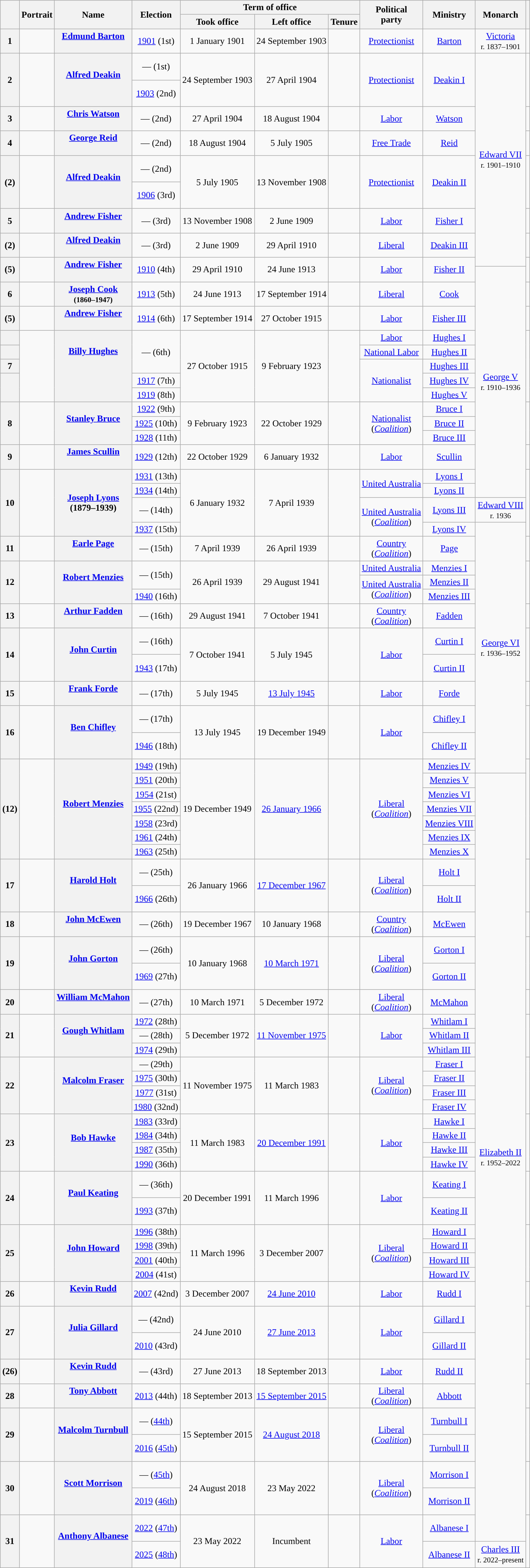<table class="wikitable plainrowheaders" style="text-align:center">
<tr>
<th scope=col rowspan=2></th>
<th scope=col rowspan=2 class=unsortable>Portrait</th>
<th scope=col rowspan=2>Name<br></th>
<th rowspan="2" scope="col" class="unsortable">Election<br></th>
<th colspan="3" scope="colgroup">Term of office</th>
<th rowspan="2" scope="col">Political<br>party</th>
<th scope=col rowspan=2 class=unsortable>Ministry</th>
<th rowspan="2">Monarch</th>
<th rowspan="2" scope="col" class="unsortable"></th>
</tr>
<tr>
<th scope=col class=unsortable>Took office</th>
<th scope=col class=unsortable>Left office</th>
<th scope=col style="width:10px">Tenure</th>
</tr>
<tr style="height:1em">
<th rowspan="2" style="background:">1</th>
<td rowspan="2"></td>
<th rowspan="2" scope="row" style="text-align:center"><a href='#'>Edmund Barton</a><br><br></th>
<td rowspan="2"><a href='#'>1901</a> (1st)</td>
<td rowspan="2">1 January 1901</td>
<td rowspan="2">24 September 1903</td>
<td rowspan="2"></td>
<td rowspan="2"><a href='#'>Protectionist</a></td>
<td rowspan="2"><a href='#'>Barton</a></td>
<td><a href='#'>Victoria</a><br><small>r. 1837–1901</small></td>
<td rowspan="2"></td>
</tr>
<tr>
<td rowspan="10"><a href='#'>Edward VII</a><br><small>r. 1901–1910</small></td>
</tr>
<tr style="height:1em">
<th rowspan="2" style="background:">2</th>
<td rowspan="2"></td>
<th rowspan="2" scope="rowgroup" style="text-align:center"><a href='#'>Alfred Deakin</a><br><br></th>
<td style="height:40px">— (1st)</td>
<td rowspan="2">24 September 1903</td>
<td rowspan="2">27 April 1904</td>
<td rowspan="2"></td>
<td rowspan="2"><a href='#'>Protectionist</a></td>
<td rowspan="2"><a href='#'>Deakin I</a></td>
<td rowspan="2"></td>
</tr>
<tr>
<td style="height:40px"><a href='#'>1903</a> (2nd)</td>
</tr>
<tr style="height:1em">
<th style="background:">3</th>
<td></td>
<th scope=row style="text-align:center"><a href='#'>Chris Watson</a><br><br></th>
<td>— (2nd)</td>
<td>27 April 1904</td>
<td>18 August 1904</td>
<td></td>
<td><a href='#'>Labor</a></td>
<td><a href='#'>Watson</a></td>
<td></td>
</tr>
<tr style="height:1em">
<th style="background:">4</th>
<td></td>
<th scope=row style="text-align:center"><a href='#'>George Reid</a><br><br></th>
<td>— (2nd)</td>
<td>18 August 1904</td>
<td>5 July 1905</td>
<td></td>
<td><a href='#'>Free Trade</a></td>
<td><a href='#'>Reid</a></td>
<td></td>
</tr>
<tr style="height:1em">
<th rowspan="2" style="background:">(2)</th>
<td rowspan="2"></td>
<th rowspan="2" scope="rowgroup" style="text-align:center"><a href='#'>Alfred Deakin</a><br><br></th>
<td style="height:40px">— (2nd)</td>
<td rowspan="2">5 July 1905</td>
<td rowspan="2">13 November 1908</td>
<td rowspan="2"></td>
<td rowspan="2"><a href='#'>Protectionist</a></td>
<td rowspan="2"><a href='#'>Deakin II</a></td>
<td rowspan="2"></td>
</tr>
<tr>
<td style="height:40px"><a href='#'>1906</a> (3rd)</td>
</tr>
<tr style="height:1em">
<th style="background:">5</th>
<td></td>
<th scope=row style="text-align:center"><a href='#'>Andrew Fisher</a><br><br></th>
<td>— (3rd)</td>
<td>13 November 1908</td>
<td>2 June 1909</td>
<td></td>
<td><a href='#'>Labor</a></td>
<td><a href='#'>Fisher I</a></td>
<td></td>
</tr>
<tr style="height:1em">
<th style="background:">(2)</th>
<td></td>
<th scope=row style="text-align:center"><a href='#'>Alfred Deakin</a><br><br></th>
<td>— (3rd)</td>
<td>2 June 1909</td>
<td>29 April 1910</td>
<td></td>
<td><a href='#'>Liberal</a></td>
<td><a href='#'>Deakin III</a></td>
<td></td>
</tr>
<tr style="height:1em">
<th rowspan="2" style="background:">(5)</th>
<td rowspan="2"></td>
<th rowspan="2" scope="row" style="text-align:center"><a href='#'>Andrew Fisher</a><br><br></th>
<td rowspan="2"><a href='#'>1910</a> (4th)</td>
<td rowspan="2">29 April 1910</td>
<td rowspan="2">24 June 1913</td>
<td rowspan="2"></td>
<td rowspan="2"><a href='#'>Labor</a></td>
<td rowspan="2"><a href='#'>Fisher II</a></td>
<td rowspan="2"></td>
</tr>
<tr>
<td rowspan="14"><a href='#'>George V</a><br><small>r. 1910–1936</small></td>
</tr>
<tr style="height:1em">
<th style="background:">6</th>
<td></td>
<th scope="row" style="text-align:center"><a href='#'>Joseph Cook</a><br><small>(1860–1947)</small><br></th>
<td><a href='#'>1913</a> (5th)</td>
<td>24 June 1913</td>
<td>17 September 1914</td>
<td></td>
<td><a href='#'>Liberal</a></td>
<td><a href='#'>Cook</a></td>
<td></td>
</tr>
<tr style="height:1em">
<th style="background:">(5)</th>
<td></td>
<th scope=row style="text-align:center"><a href='#'>Andrew Fisher</a><br><br></th>
<td><a href='#'>1914</a> (6th)</td>
<td>17 September 1914</td>
<td>27 October 1915</td>
<td></td>
<td><a href='#'>Labor</a></td>
<td><a href='#'>Fisher III</a></td>
<td></td>
</tr>
<tr style="height:1em">
<th style="background:"></th>
<td rowspan="5"></td>
<th rowspan="5" scope="rowgroup" style="text-align:center"><a href='#'>Billy Hughes</a><br><br><br><br></th>
<td rowspan="3">— (6th)</td>
<td rowspan="5">27 October 1915</td>
<td rowspan="5">9 February 1923</td>
<td rowspan="5"></td>
<td><a href='#'>Labor</a></td>
<td><a href='#'>Hughes I</a></td>
<td rowspan="5"></td>
</tr>
<tr style="height:1em">
<th style="background:"></th>
<td><a href='#'>National Labor</a></td>
<td><a href='#'>Hughes II</a></td>
</tr>
<tr style="height:1em">
<th style="background:">7</th>
<td rowspan="3"><a href='#'>Nationalist</a></td>
<td><a href='#'>Hughes III</a></td>
</tr>
<tr>
<th rowspan="2" style="background:"></th>
<td><a href='#'>1917</a> (7th)</td>
<td><a href='#'>Hughes IV</a></td>
</tr>
<tr>
<td><a href='#'>1919</a> (8th)</td>
<td><a href='#'>Hughes V</a></td>
</tr>
<tr>
<th rowspan="3" style="background:">8</th>
<td rowspan="3"></td>
<th rowspan="3" scope=row style="text-align:center"><a href='#'>Stanley Bruce</a><br><br></th>
<td><a href='#'>1922</a> (9th)</td>
<td rowspan="3">9 February 1923</td>
<td rowspan="3">22 October 1929</td>
<td rowspan="3"></td>
<td rowspan="3"><a href='#'>Nationalist</a><br>(<em><a href='#'>Coalition</a></em>)</td>
<td><a href='#'>Bruce I</a></td>
<td rowspan="3"></td>
</tr>
<tr style="height:1em">
<td><a href='#'>1925</a> (10th)</td>
<td><a href='#'>Bruce II</a></td>
</tr>
<tr>
<td><a href='#'>1928</a> (11th)</td>
<td><a href='#'>Bruce III</a></td>
</tr>
<tr style="height:1em">
<th style="background:">9</th>
<td></td>
<th scope="row" style="text-align:center"><a href='#'>James Scullin</a><br><br></th>
<td><a href='#'>1929</a> (12th)</td>
<td>22 October 1929</td>
<td>6 January 1932</td>
<td></td>
<td><a href='#'>Labor</a></td>
<td><a href='#'>Scullin</a></td>
<td></td>
</tr>
<tr style="height:1em">
<th rowspan="5" style="background:">10</th>
<td rowspan="5"></td>
<th rowspan="5" scope="rowgroup" style="text-align:center"><a href='#'>Joseph Lyons</a><br>(1879–1939)<br></th>
<td><a href='#'>1931</a> (13th)</td>
<td rowspan="5">6 January 1932</td>
<td rowspan="5">7 April 1939</td>
<td rowspan="5"></td>
<td rowspan="2"><a href='#'>United Australia</a></td>
<td><a href='#'>Lyons I</a></td>
<td rowspan="5"></td>
</tr>
<tr>
<td><a href='#'>1934</a> (14th)</td>
<td><a href='#'>Lyons II</a></td>
</tr>
<tr>
<td rowspan="2">— (14th)</td>
<td rowspan="3"><a href='#'>United Australia</a><br>(<em><a href='#'>Coalition</a></em>)</td>
<td rowspan="2"><a href='#'>Lyons III</a></td>
<td><a href='#'>Edward VIII</a><br><small>r. 1936</small></td>
</tr>
<tr>
<td rowspan="14"><a href='#'>George VI</a><br><small>r. 1936–1952</small></td>
</tr>
<tr>
<td><a href='#'>1937</a> (15th)</td>
<td><a href='#'>Lyons IV</a></td>
</tr>
<tr>
<th style="background:">11</th>
<td></td>
<th scope=row style="text-align:center"><a href='#'>Earle Page</a><br><br></th>
<td>— (15th)</td>
<td>7 April 1939</td>
<td>26 April 1939</td>
<td></td>
<td><a href='#'>Country</a><br>(<em><a href='#'>Coalition</a></em>)</td>
<td><a href='#'>Page</a></td>
<td></td>
</tr>
<tr style="height:1em">
<th rowspan=3 style="background:">12</th>
<td rowspan=3></td>
<th scope=rowgroup rowspan=3 style="text-align:center"><a href='#'>Robert Menzies</a><br><br></th>
<td rowspan="2">— (15th)</td>
<td rowspan="3">26 April 1939</td>
<td rowspan="3">29 August 1941</td>
<td rowspan=3></td>
<td><a href='#'>United Australia</a></td>
<td><a href='#'>Menzies I</a></td>
<td rowspan=3></td>
</tr>
<tr>
<td rowspan=2><a href='#'>United Australia</a><br>(<em><a href='#'>Coalition</a></em>)</td>
<td><a href='#'>Menzies II</a></td>
</tr>
<tr>
<td><a href='#'>1940</a> (16th)</td>
<td><a href='#'>Menzies III</a></td>
</tr>
<tr style="height:1em">
<th style="background:">13</th>
<td></td>
<th scope=row style="text-align:center"><a href='#'>Arthur Fadden</a><br><br></th>
<td>— (16th)</td>
<td>29 August 1941</td>
<td>7 October 1941</td>
<td></td>
<td><a href='#'>Country</a><br>(<em><a href='#'>Coalition</a></em>)</td>
<td><a href='#'>Fadden</a></td>
<td></td>
</tr>
<tr style="height:1em">
<th rowspan="2" style="background:">14</th>
<td rowspan="2"></td>
<th rowspan="2" scope="rowgroup" style="text-align:center"><a href='#'>John Curtin</a><br><br></th>
<td style="height:40px">— (16th)</td>
<td rowspan="2">7 October 1941</td>
<td rowspan="2">5 July 1945</td>
<td rowspan="2"></td>
<td rowspan="2"><a href='#'>Labor</a></td>
<td><a href='#'>Curtin I</a></td>
<td rowspan="2"></td>
</tr>
<tr>
<td style="height:40px"><a href='#'>1943</a> (17th)</td>
<td><a href='#'>Curtin II</a></td>
</tr>
<tr>
<th style="background:">15</th>
<td></td>
<th scope=row style="text-align:center"><a href='#'>Frank Forde</a><br><br></th>
<td>— (17th)</td>
<td>5 July 1945</td>
<td><a href='#'>13 July 1945</a></td>
<td></td>
<td><a href='#'>Labor</a></td>
<td><a href='#'>Forde</a></td>
<td></td>
</tr>
<tr style="height:1em">
<th rowspan="2" style="background:">16</th>
<td rowspan="2"></td>
<th rowspan="2" scope="rowgroup" style="text-align:center"><a href='#'>Ben Chifley</a><br><br></th>
<td style="height:40px">— (17th)</td>
<td rowspan="2">13 July 1945</td>
<td rowspan="2">19 December 1949</td>
<td rowspan="2"></td>
<td rowspan="2"><a href='#'>Labor</a></td>
<td><a href='#'>Chifley I</a></td>
<td rowspan="2"></td>
</tr>
<tr>
<td style="height:40px"><a href='#'>1946</a> (18th)</td>
<td><a href='#'>Chifley II</a></td>
</tr>
<tr style="height:1em">
<th rowspan="8" style="background:">(12)</th>
<td rowspan="8"></td>
<th rowspan="8" scope="rowgroup" style="text-align:center"><a href='#'>Robert Menzies</a><br><br></th>
<td><a href='#'>1949</a> (19th)</td>
<td rowspan="8">19 December 1949</td>
<td rowspan="8"><a href='#'>26 January 1966</a></td>
<td rowspan="8"></td>
<td rowspan="8"><a href='#'>Liberal</a><br>(<em><a href='#'>Coalition</a></em>)</td>
<td><a href='#'>Menzies IV</a></td>
<td rowspan="8"></td>
</tr>
<tr>
<td rowspan="2"><a href='#'>1951</a> (20th)</td>
<td rowspan="2"><a href='#'>Menzies V</a></td>
</tr>
<tr>
<td rowspan="39"><a href='#'>Elizabeth II</a><br><small>r. 1952–2022</small></td>
</tr>
<tr>
<td><a href='#'>1954</a> (21st)</td>
<td><a href='#'>Menzies VI</a></td>
</tr>
<tr>
<td><a href='#'>1955</a> (22nd)</td>
<td><a href='#'> Menzies VII</a></td>
</tr>
<tr>
<td><a href='#'>1958</a> (23rd)</td>
<td><a href='#'>Menzies VIII</a></td>
</tr>
<tr>
<td><a href='#'>1961</a> (24th)</td>
<td><a href='#'>Menzies IX</a></td>
</tr>
<tr>
<td><a href='#'>1963</a> (25th)</td>
<td><a href='#'>Menzies X</a></td>
</tr>
<tr style="height:1em">
<th rowspan=2 style="background:">17</th>
<td rowspan=2></td>
<th scope=rowgroup rowspan=2 style="text-align:center"><a href='#'>Harold Holt</a><br><br></th>
<td style="height:40px">— (25th)</td>
<td rowspan="2">26 January 1966</td>
<td rowspan="2"><a href='#'>17 December 1967</a></td>
<td rowspan="2"></td>
<td rowspan=2><a href='#'>Liberal</a><br>(<em><a href='#'>Coalition</a></em>)</td>
<td><a href='#'>Holt I</a></td>
<td rowspan=2></td>
</tr>
<tr>
<td style="height:40px"><a href='#'>1966</a> (26th)</td>
<td><a href='#'>Holt II</a></td>
</tr>
<tr>
<th style="background:">18</th>
<td></td>
<th scope=row style="text-align:center"><a href='#'>John McEwen</a><br><br></th>
<td>— (26th)</td>
<td>19 December 1967</td>
<td>10 January 1968</td>
<td></td>
<td><a href='#'>Country</a><br>(<em><a href='#'>Coalition</a></em>)</td>
<td><a href='#'>McEwen</a></td>
<td></td>
</tr>
<tr>
<th rowspan="2" style="background:">19</th>
<td rowspan="2"></td>
<th rowspan="2" scope=row style="text-align:center"><a href='#'>John Gorton</a><br><br></th>
<td style="height:40px">— (26th)</td>
<td rowspan="2">10 January 1968</td>
<td rowspan="2"><a href='#'>10 March 1971</a></td>
<td rowspan="2"></td>
<td rowspan="2"><a href='#'>Liberal</a><br>(<em><a href='#'>Coalition</a></em>)</td>
<td><a href='#'>Gorton I</a></td>
<td rowspan="2"></td>
</tr>
<tr style="height:1em">
<td style="height:40px"><a href='#'>1969</a> (27th)</td>
<td><a href='#'>Gorton II</a></td>
</tr>
<tr style="height:1em">
<th style="background:">20</th>
<td></td>
<th scope=row style="text-align:center"><a href='#'>William McMahon</a><br><br></th>
<td>— (27th)</td>
<td>10 March 1971</td>
<td>5 December 1972</td>
<td></td>
<td><a href='#'>Liberal</a><br>(<em><a href='#'>Coalition</a></em>)</td>
<td><a href='#'>McMahon</a></td>
<td></td>
</tr>
<tr style="height:1em">
<th rowspan="3" style="background:">21</th>
<td rowspan="3"></td>
<th rowspan="3" scope="rowgroup" style="text-align:center"><a href='#'>Gough Whitlam</a><br><br></th>
<td><a href='#'>1972</a> (28th)</td>
<td rowspan="3">5 December 1972</td>
<td rowspan="3"><a href='#'>11 November 1975</a></td>
<td rowspan="3"></td>
<td rowspan="3"><a href='#'>Labor</a></td>
<td><a href='#'>Whitlam I</a></td>
<td rowspan="3"></td>
</tr>
<tr>
<td>— (28th)</td>
<td><a href='#'>Whitlam II</a></td>
</tr>
<tr>
<td><a href='#'>1974</a> (29th)</td>
<td><a href='#'>Whitlam III</a></td>
</tr>
<tr style="height:1em">
<th rowspan="4" style="background:">22</th>
<td rowspan="4"></td>
<th rowspan="4" scope="rowgroup" style="text-align:center"><a href='#'>Malcolm Fraser</a><br><br></th>
<td>— (29th)</td>
<td rowspan="4">11 November 1975</td>
<td rowspan="4">11 March 1983</td>
<td rowspan="4"></td>
<td rowspan="4"><a href='#'>Liberal</a><br>(<em><a href='#'>Coalition</a></em>)</td>
<td><a href='#'>Fraser I</a></td>
<td rowspan="4"></td>
</tr>
<tr>
<td><a href='#'>1975</a> (30th)</td>
<td><a href='#'>Fraser II</a></td>
</tr>
<tr>
<td><a href='#'>1977</a> (31st)</td>
<td><a href='#'>Fraser III</a></td>
</tr>
<tr>
<td><a href='#'>1980</a> (32nd)</td>
<td><a href='#'>Fraser IV</a></td>
</tr>
<tr style="height:1em">
<th rowspan="4" style="background:">23</th>
<td rowspan="4"></td>
<th rowspan="4" scope="rowgroup" style="text-align:center"><a href='#'>Bob Hawke</a><br><br></th>
<td><a href='#'>1983</a> (33rd)</td>
<td rowspan="4">11 March 1983</td>
<td rowspan="4"><a href='#'>20 December 1991</a></td>
<td rowspan="4"></td>
<td rowspan="4"><a href='#'>Labor</a></td>
<td><a href='#'>Hawke I</a></td>
<td rowspan="4"></td>
</tr>
<tr>
<td><a href='#'>1984</a> (34th)</td>
<td><a href='#'>Hawke II</a></td>
</tr>
<tr>
<td><a href='#'>1987</a> (35th)</td>
<td><a href='#'>Hawke III</a></td>
</tr>
<tr>
<td><a href='#'>1990</a> (36th)</td>
<td><a href='#'>Hawke IV</a></td>
</tr>
<tr style="height:1em">
<th rowspan="2" style="background:">24</th>
<td rowspan="2"></td>
<th rowspan="2" scope="rowgroup" style="text-align:center"><a href='#'>Paul Keating</a><br><br></th>
<td style="height:40px">— (36th)</td>
<td rowspan="2">20 December 1991</td>
<td rowspan="2">11 March 1996</td>
<td rowspan="2"></td>
<td rowspan="2"><a href='#'>Labor</a></td>
<td><a href='#'>Keating I</a></td>
<td rowspan="2"></td>
</tr>
<tr>
<td style="height:40px"><a href='#'>1993</a> (37th)</td>
<td><a href='#'> Keating II</a></td>
</tr>
<tr style="height:1em">
<th rowspan="4" style="background:">25</th>
<td rowspan="4"></td>
<th rowspan="4" scope="rowgroup" style="text-align:center"><a href='#'>John Howard</a><br><br></th>
<td><a href='#'>1996</a> (38th)</td>
<td rowspan="4">11 March 1996</td>
<td rowspan="4">3 December 2007</td>
<td rowspan="4"></td>
<td rowspan="4"><a href='#'>Liberal</a><br>(<em><a href='#'>Coalition</a></em>)</td>
<td><a href='#'>Howard I</a></td>
<td rowspan="4"></td>
</tr>
<tr>
<td><a href='#'>1998</a> (39th)</td>
<td><a href='#'>Howard II</a></td>
</tr>
<tr>
<td><a href='#'>2001</a> (40th)</td>
<td><a href='#'>Howard III</a></td>
</tr>
<tr>
<td><a href='#'>2004</a> (41st)</td>
<td><a href='#'>Howard IV</a></td>
</tr>
<tr style="height:1em">
<th style="background:">26</th>
<td></td>
<th scope="row" style="text-align:center"><a href='#'>Kevin Rudd</a><br><br></th>
<td><a href='#'>2007</a> (42nd)</td>
<td>3 December 2007</td>
<td><a href='#'>24 June 2010</a></td>
<td></td>
<td><a href='#'>Labor</a></td>
<td><a href='#'>Rudd I</a></td>
<td></td>
</tr>
<tr style="height:1em">
<th rowspan=2 style="background:">27</th>
<td rowspan=2></td>
<th scope=rowgroup rowspan=2 style="text-align:center"><a href='#'>Julia Gillard</a><br><br></th>
<td style="height:40px">— (42nd)</td>
<td rowspan="2">24 June 2010</td>
<td rowspan=2><a href='#'>27 June 2013</a></td>
<td rowspan=2></td>
<td rowspan=2><a href='#'>Labor</a></td>
<td><a href='#'>Gillard I</a></td>
<td rowspan=2></td>
</tr>
<tr>
<td style="height:40px"><a href='#'>2010</a> (43rd)</td>
<td><a href='#'>Gillard II</a></td>
</tr>
<tr style="height:1em">
<th style="background:">(26)</th>
<td></td>
<th scope=row style="text-align:center"><a href='#'>Kevin Rudd</a><br><br></th>
<td>— (43rd)</td>
<td>27 June 2013</td>
<td>18 September 2013</td>
<td></td>
<td><a href='#'>Labor</a></td>
<td><a href='#'>Rudd II</a></td>
<td></td>
</tr>
<tr style="height:1em">
<th style="background:">28</th>
<td></td>
<th scope="row" style="text-align:center"><a href='#'>Tony Abbott</a><br><br></th>
<td><a href='#'>2013</a> (44th)</td>
<td>18 September 2013</td>
<td><a href='#'>15 September 2015</a></td>
<td></td>
<td><a href='#'>Liberal</a><br>(<em><a href='#'>Coalition</a></em>)</td>
<td><a href='#'>Abbott</a></td>
<td></td>
</tr>
<tr style="height:1em">
<th rowspan=2 style="background:">29</th>
<td rowspan=2></td>
<th scope=rowgroup rowspan=2 style="text-align:center"><a href='#'>Malcolm Turnbull</a><br><br></th>
<td style="height:40px">— (<a href='#'>44th</a>)</td>
<td rowspan="2">15 September 2015</td>
<td rowspan=2><a href='#'>24 August 2018</a></td>
<td rowspan=2></td>
<td rowspan=2><a href='#'>Liberal</a><br>(<em><a href='#'>Coalition</a></em>)</td>
<td><a href='#'>Turnbull I</a></td>
<td rowspan=2></td>
</tr>
<tr>
<td style="height:40px"><a href='#'>2016</a> (<a href='#'>45th</a>)</td>
<td><a href='#'>Turnbull II</a></td>
</tr>
<tr style="height:1em">
<th rowspan="2" style="background:">30</th>
<td rowspan="2"></td>
<th rowspan="2" scope="rowgroup" style="text-align:center"><a href='#'>Scott Morrison</a><br><br></th>
<td style="height:40px">— (<a href='#'>45th</a>)</td>
<td rowspan="2">24 August 2018</td>
<td rowspan="2">23 May 2022</td>
<td rowspan="2"></td>
<td rowspan="2"><a href='#'>Liberal</a><br>(<em><a href='#'>Coalition</a></em>)</td>
<td><a href='#'>Morrison I</a></td>
<td rowspan="2"></td>
</tr>
<tr>
<td style="height:40px"><a href='#'>2019</a> (<a href='#'>46th</a>)</td>
<td><a href='#'>Morrison II</a></td>
</tr>
<tr style="height:1em">
<th rowspan="2" style="background:">31</th>
<td rowspan="2"></td>
<th rowspan="2" scope="row" style="text-align:center"><a href='#'>Anthony Albanese</a><br><br></th>
<td style="height:40px"><a href='#'>2022</a> (<a href='#'>47th</a>)</td>
<td rowspan="2">23 May 2022</td>
<td rowspan="2">Incumbent</td>
<td rowspan="2"></td>
<td rowspan="2"><a href='#'>Labor</a></td>
<td><a href='#'>Albanese I</a></td>
<td rowspan="2"></td>
</tr>
<tr>
<td style="height:40px"><a href='#'>2025</a> (<a href='#'>48th</a>)</td>
<td><a href='#'>Albanese II</a></td>
<td><a href='#'>Charles III</a><br><small>r. 2022–present</small></td>
</tr>
</table>
